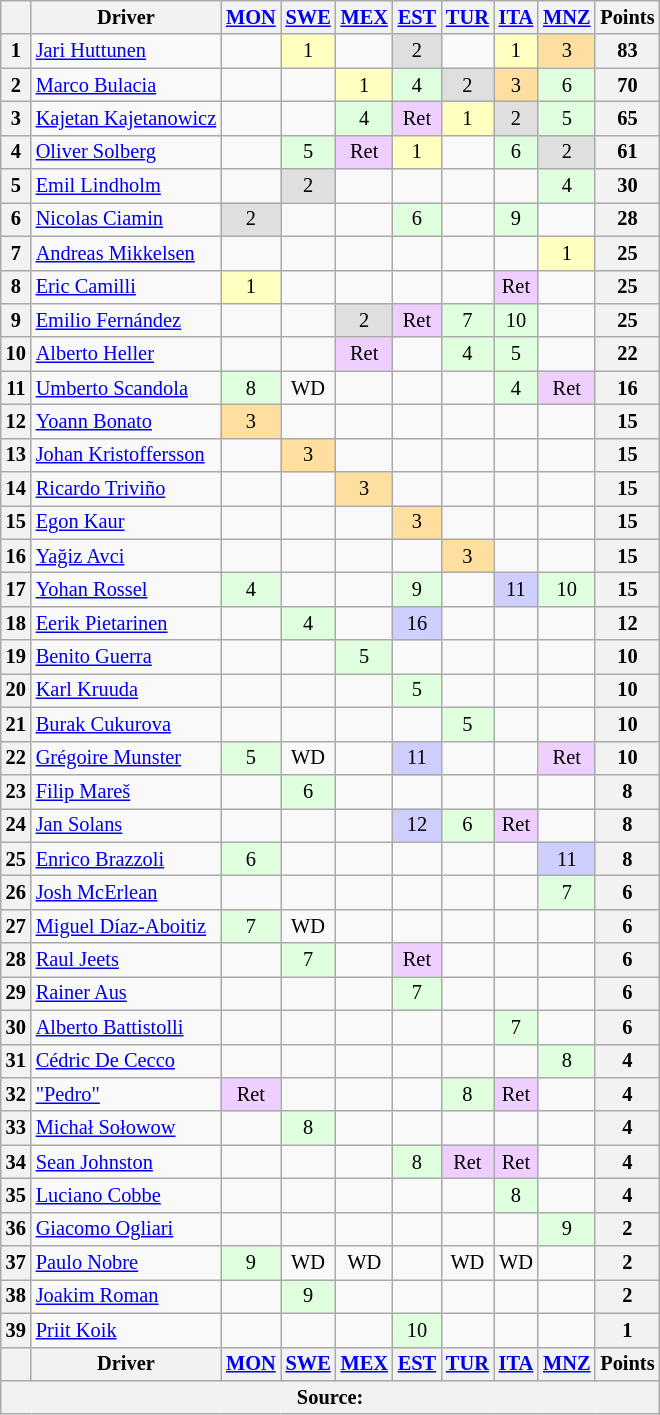<table class="wikitable" style="font-size: 85%; text-align: center">
<tr valign="top">
<th valign="middle"></th>
<th valign="middle">Driver</th>
<th><a href='#'>MON</a><br></th>
<th><a href='#'>SWE</a><br></th>
<th><a href='#'>MEX</a><br></th>
<th><a href='#'>EST</a><br></th>
<th><a href='#'>TUR</a><br></th>
<th><a href='#'>ITA</a><br></th>
<th><a href='#'>MNZ</a><br></th>
<th valign="middle">Points</th>
</tr>
<tr>
<th>1</th>
<td align="left"> <a href='#'>Jari Huttunen</a></td>
<td></td>
<td style="background:#ffffbf">1</td>
<td></td>
<td style="background:#dfdfdf">2</td>
<td></td>
<td style="background:#ffffbf">1</td>
<td style="background:#ffdf9f">3</td>
<th>83</th>
</tr>
<tr>
<th>2</th>
<td align="left" nowrap> <a href='#'>Marco Bulacia</a></td>
<td></td>
<td></td>
<td style="background:#ffffbf">1</td>
<td style="background:#dfffdf">4</td>
<td style="background:#dfdfdf">2</td>
<td style="background:#ffdf9f">3</td>
<td style="background:#dfffdf">6</td>
<th>70</th>
</tr>
<tr>
<th>3</th>
<td align="left"> <a href='#'>Kajetan Kajetanowicz</a></td>
<td></td>
<td></td>
<td style="background:#dfffdf">4</td>
<td style="background:#efcfff">Ret</td>
<td style="background:#ffffbf">1</td>
<td style="background:#dfdfdf">2</td>
<td style="background:#dfffdf">5</td>
<th>65</th>
</tr>
<tr>
<th>4</th>
<td align="left"> <a href='#'>Oliver Solberg</a></td>
<td></td>
<td style="background:#dfffdf">5</td>
<td style="background:#efcfff">Ret</td>
<td style="background:#ffffbf">1</td>
<td></td>
<td style="background:#dfffdf">6</td>
<td style="background:#dfdfdf">2</td>
<th>61</th>
</tr>
<tr>
<th>5</th>
<td align="left"> <a href='#'>Emil Lindholm</a></td>
<td></td>
<td style="background:#dfdfdf">2</td>
<td></td>
<td></td>
<td></td>
<td></td>
<td style="background:#dfffdf">4</td>
<th>30</th>
</tr>
<tr>
<th>6</th>
<td align="left"> <a href='#'>Nicolas Ciamin</a></td>
<td style="background:#dfdfdf">2</td>
<td></td>
<td></td>
<td style="background:#dfffdf">6</td>
<td></td>
<td style="background:#dfffdf">9</td>
<td></td>
<th>28</th>
</tr>
<tr>
<th>7</th>
<td align="left"> <a href='#'>Andreas Mikkelsen</a></td>
<td></td>
<td></td>
<td></td>
<td></td>
<td></td>
<td></td>
<td style="background:#ffffbf">1</td>
<th>25</th>
</tr>
<tr>
<th>8</th>
<td align="left"> <a href='#'>Eric Camilli</a></td>
<td style="background:#ffffbf">1</td>
<td></td>
<td></td>
<td></td>
<td></td>
<td style="background:#efcfff">Ret</td>
<td></td>
<th>25</th>
</tr>
<tr>
<th>9</th>
<td align="left"> <a href='#'>Emilio Fernández</a></td>
<td></td>
<td></td>
<td style="background:#dfdfdf">2</td>
<td style="background:#efcfff">Ret</td>
<td style="background:#dfffdf">7</td>
<td style="background:#dfffdf">10</td>
<td></td>
<th>25</th>
</tr>
<tr>
<th>10</th>
<td align="left"> <a href='#'>Alberto Heller</a></td>
<td></td>
<td></td>
<td style="background:#efcfff">Ret</td>
<td></td>
<td style="background:#dfffdf">4</td>
<td style="background:#dfffdf">5</td>
<td></td>
<th>22</th>
</tr>
<tr>
<th>11</th>
<td align="left"> <a href='#'>Umberto Scandola</a></td>
<td style="background:#dfffdf">8</td>
<td>WD</td>
<td></td>
<td></td>
<td></td>
<td style="background:#dfffdf">4</td>
<td style="background:#efcfff">Ret</td>
<th>16</th>
</tr>
<tr>
<th>12</th>
<td align="left"> <a href='#'>Yoann Bonato</a></td>
<td style="background:#ffdf9f">3</td>
<td></td>
<td></td>
<td></td>
<td></td>
<td></td>
<td></td>
<th>15</th>
</tr>
<tr>
<th>13</th>
<td align="left" nowrap> <a href='#'>Johan Kristoffersson</a></td>
<td></td>
<td style="background:#ffdf9f">3</td>
<td></td>
<td></td>
<td></td>
<td></td>
<td></td>
<th>15</th>
</tr>
<tr>
<th>14</th>
<td align="left" nowrap> <a href='#'>Ricardo Triviño</a></td>
<td></td>
<td></td>
<td style="background:#ffdf9f">3</td>
<td></td>
<td></td>
<td></td>
<td></td>
<th>15</th>
</tr>
<tr>
<th>15</th>
<td align="left" nowrap> <a href='#'>Egon Kaur</a></td>
<td></td>
<td></td>
<td></td>
<td style="background:#ffdf9f">3</td>
<td></td>
<td></td>
<td></td>
<th>15</th>
</tr>
<tr>
<th>16</th>
<td align="left"> <a href='#'>Yağiz Avci</a></td>
<td></td>
<td></td>
<td></td>
<td></td>
<td style="background:#ffdf9f">3</td>
<td></td>
<td></td>
<th>15</th>
</tr>
<tr>
<th>17</th>
<td align="left"> <a href='#'>Yohan Rossel</a></td>
<td style="background:#dfffdf">4</td>
<td></td>
<td></td>
<td style="background:#dfffdf">9</td>
<td></td>
<td style="background:#cfcfff">11</td>
<td style="background:#dfffdf">10</td>
<th>15</th>
</tr>
<tr>
<th>18</th>
<td align="left"> <a href='#'>Eerik Pietarinen</a></td>
<td></td>
<td style="background:#dfffdf">4</td>
<td></td>
<td style="background:#cfcfff">16</td>
<td></td>
<td></td>
<td></td>
<th>12</th>
</tr>
<tr>
<th>19</th>
<td align="left"> <a href='#'>Benito Guerra</a></td>
<td></td>
<td></td>
<td style="background:#dfffdf">5</td>
<td></td>
<td></td>
<td></td>
<td></td>
<th>10</th>
</tr>
<tr>
<th>20</th>
<td align="left" nowrap> <a href='#'>Karl Kruuda</a></td>
<td></td>
<td></td>
<td></td>
<td style="background:#dfffdf">5</td>
<td></td>
<td></td>
<td></td>
<th>10</th>
</tr>
<tr>
<th>21</th>
<td align="left" nowrap> <a href='#'>Burak Cukurova</a></td>
<td></td>
<td></td>
<td></td>
<td></td>
<td style="background:#dfffdf">5</td>
<td></td>
<td></td>
<th>10</th>
</tr>
<tr>
<th>22</th>
<td align="left"> <a href='#'>Grégoire Munster</a></td>
<td style="background:#dfffdf">5</td>
<td>WD</td>
<td></td>
<td style="background:#cfcfff">11</td>
<td></td>
<td></td>
<td style="background:#efcfff">Ret</td>
<th>10</th>
</tr>
<tr>
<th>23</th>
<td align="left"> <a href='#'>Filip Mareš</a></td>
<td></td>
<td style="background:#dfffdf">6</td>
<td></td>
<td></td>
<td></td>
<td></td>
<td></td>
<th>8</th>
</tr>
<tr>
<th>24</th>
<td align="left"> <a href='#'>Jan Solans</a></td>
<td></td>
<td></td>
<td></td>
<td style="background:#cfcfff">12</td>
<td style="background:#dfffdf">6</td>
<td style="background:#efcfff">Ret</td>
<td></td>
<th>8</th>
</tr>
<tr>
<th>25</th>
<td align="left"> <a href='#'>Enrico Brazzoli</a></td>
<td style="background:#dfffdf">6</td>
<td></td>
<td></td>
<td></td>
<td></td>
<td></td>
<td style="background:#cfcfff">11</td>
<th>8</th>
</tr>
<tr>
<th>26</th>
<td align="left"> <a href='#'>Josh McErlean</a></td>
<td></td>
<td></td>
<td></td>
<td></td>
<td></td>
<td></td>
<td style="background:#dfffdf">7</td>
<th>6</th>
</tr>
<tr>
<th>27</th>
<td align="left" nowrap> <a href='#'>Miguel Díaz-Aboitiz</a></td>
<td style="background:#dfffdf">7</td>
<td>WD</td>
<td></td>
<td></td>
<td></td>
<td></td>
<td></td>
<th>6</th>
</tr>
<tr>
<th>28</th>
<td align="left" nowrap> <a href='#'>Raul Jeets</a></td>
<td></td>
<td style="background:#dfffdf">7</td>
<td></td>
<td style="background:#efcfff">Ret</td>
<td></td>
<td></td>
<td></td>
<th>6</th>
</tr>
<tr>
<th>29</th>
<td align="left"> <a href='#'>Rainer Aus</a></td>
<td></td>
<td></td>
<td></td>
<td style="background:#dfffdf">7</td>
<td></td>
<td></td>
<td></td>
<th>6</th>
</tr>
<tr>
<th>30</th>
<td align="left"> <a href='#'>Alberto Battistolli</a></td>
<td></td>
<td></td>
<td></td>
<td></td>
<td></td>
<td style="background:#dfffdf">7</td>
<td></td>
<th>6</th>
</tr>
<tr>
<th>31</th>
<td align="left"> <a href='#'>Cédric De Cecco</a></td>
<td></td>
<td></td>
<td></td>
<td></td>
<td></td>
<td></td>
<td style="background:#dfffdf">8</td>
<th>4</th>
</tr>
<tr>
<th>32</th>
<td align="left"> <a href='#'>"Pedro"</a></td>
<td style="background:#efcfff">Ret</td>
<td></td>
<td></td>
<td></td>
<td style="background:#dfffdf">8</td>
<td style="background:#efcfff">Ret</td>
<td></td>
<th>4</th>
</tr>
<tr>
<th>33</th>
<td align="left"> <a href='#'>Michał Sołowow</a></td>
<td></td>
<td style="background:#dfffdf">8</td>
<td></td>
<td></td>
<td></td>
<td></td>
<td></td>
<th>4</th>
</tr>
<tr>
<th>34</th>
<td align="left"> <a href='#'>Sean Johnston</a></td>
<td></td>
<td></td>
<td></td>
<td style="background:#dfffdf">8</td>
<td style="background:#efcfff">Ret</td>
<td style="background:#efcfff">Ret</td>
<td></td>
<th>4</th>
</tr>
<tr>
<th>35</th>
<td align="left"> <a href='#'>Luciano Cobbe</a></td>
<td></td>
<td></td>
<td></td>
<td></td>
<td></td>
<td style="background:#dfffdf">8</td>
<td></td>
<th>4</th>
</tr>
<tr>
<th>36</th>
<td align="left"> <a href='#'>Giacomo Ogliari</a></td>
<td></td>
<td></td>
<td></td>
<td></td>
<td></td>
<td></td>
<td style="background:#dfffdf">9</td>
<th>2</th>
</tr>
<tr>
<th>37</th>
<td align="left"> <a href='#'>Paulo Nobre</a></td>
<td style="background:#dfffdf">9</td>
<td>WD</td>
<td>WD</td>
<td></td>
<td>WD</td>
<td>WD</td>
<td></td>
<th>2</th>
</tr>
<tr>
<th>38</th>
<td align="left"> <a href='#'>Joakim Roman</a></td>
<td></td>
<td style="background:#dfffdf">9</td>
<td></td>
<td></td>
<td></td>
<td></td>
<td></td>
<th>2</th>
</tr>
<tr>
<th>39</th>
<td align="left"> <a href='#'>Priit Koik</a></td>
<td></td>
<td></td>
<td></td>
<td style="background:#dfffdf">10</td>
<td></td>
<td></td>
<td></td>
<th>1</th>
</tr>
<tr>
<th valign="middle"></th>
<th valign="middle">Driver</th>
<th><a href='#'>MON</a><br></th>
<th><a href='#'>SWE</a><br></th>
<th><a href='#'>MEX</a><br></th>
<th><a href='#'>EST</a><br></th>
<th><a href='#'>TUR</a><br></th>
<th><a href='#'>ITA</a><br></th>
<th><a href='#'>MNZ</a><br></th>
<th valign="middle">Points</th>
</tr>
<tr>
<th colspan="10">Source:</th>
</tr>
</table>
